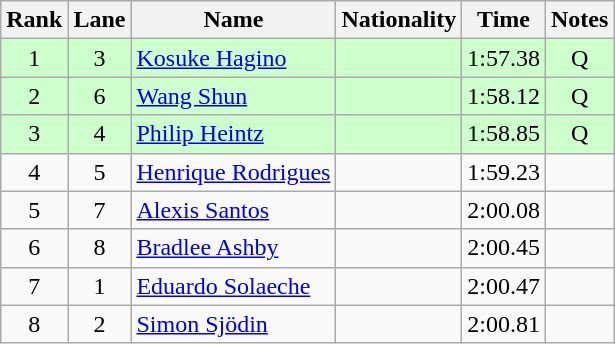<table class="wikitable sortable" style="text-align:center">
<tr>
<th>Rank</th>
<th>Lane</th>
<th>Name</th>
<th>Nationality</th>
<th>Time</th>
<th>Notes</th>
</tr>
<tr bgcolor=ccffcc>
<td>1</td>
<td>3</td>
<td align=left><a href='#'>Kosuke Hagino</a></td>
<td align=left></td>
<td>1:57.38</td>
<td>Q</td>
</tr>
<tr bgcolor=ccffcc>
<td>2</td>
<td>6</td>
<td align=left><a href='#'>Wang Shun</a></td>
<td align=left></td>
<td>1:58.12</td>
<td>Q</td>
</tr>
<tr bgcolor=ccffcc>
<td>3</td>
<td>4</td>
<td align=left><a href='#'>Philip Heintz</a></td>
<td align=left></td>
<td>1:58.85</td>
<td>Q</td>
</tr>
<tr>
<td>4</td>
<td>5</td>
<td align=left><a href='#'>Henrique Rodrigues</a></td>
<td align=left></td>
<td>1:59.23</td>
<td></td>
</tr>
<tr>
<td>5</td>
<td>7</td>
<td align=left><a href='#'>Alexis Santos</a></td>
<td align=left></td>
<td>2:00.08</td>
<td></td>
</tr>
<tr>
<td>6</td>
<td>8</td>
<td align=left><a href='#'>Bradlee Ashby</a></td>
<td align=left></td>
<td>2:00.45</td>
<td></td>
</tr>
<tr>
<td>7</td>
<td>1</td>
<td align=left><a href='#'>Eduardo Solaeche</a></td>
<td align=left></td>
<td>2:00.47</td>
<td></td>
</tr>
<tr>
<td>8</td>
<td>2</td>
<td align=left><a href='#'>Simon Sjödin</a></td>
<td align=left></td>
<td>2:00.81</td>
<td></td>
</tr>
</table>
